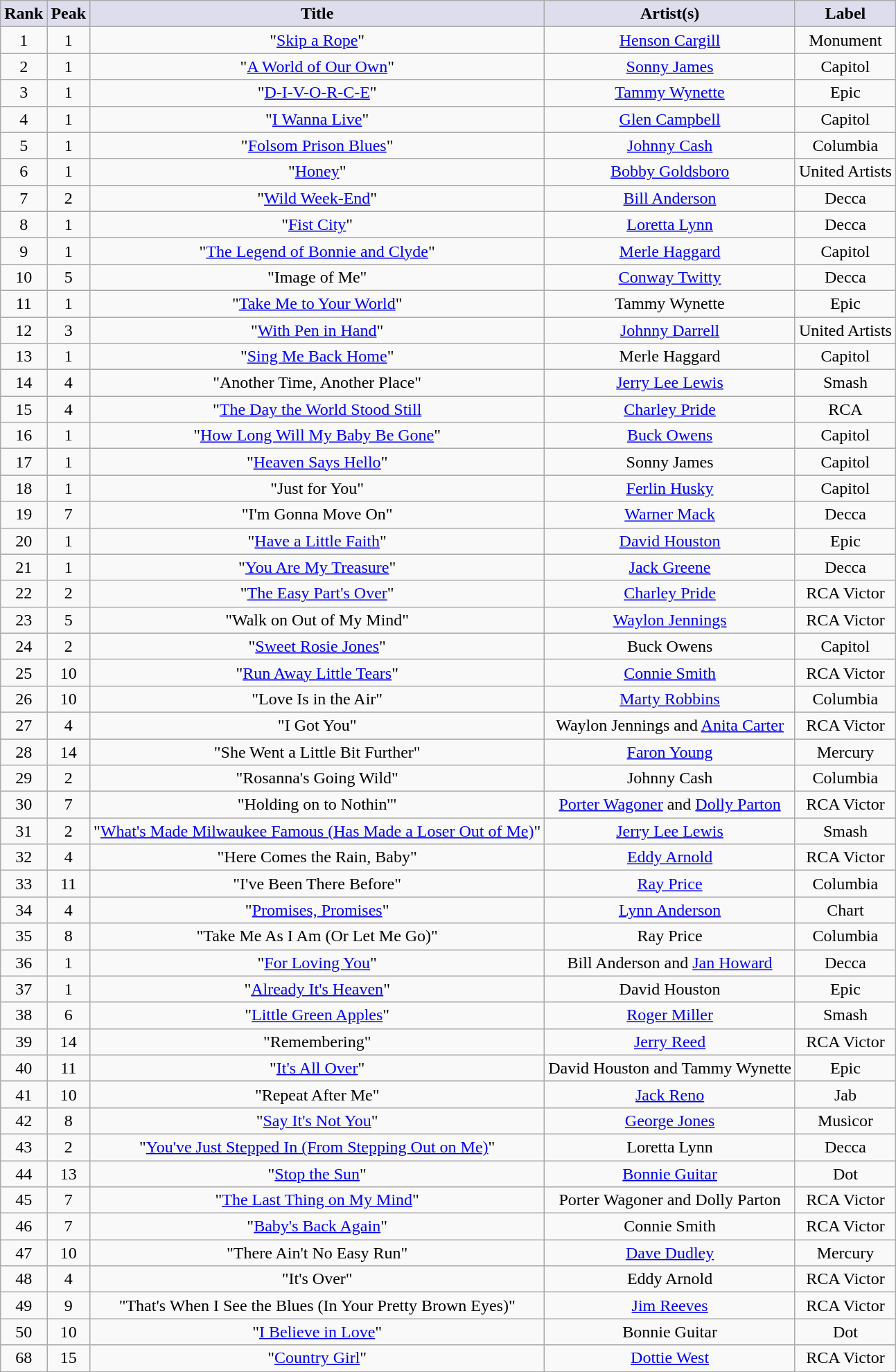<table class="wikitable sortable" style="text-align: center">
<tr>
<th scope="col" style="background:#dde;">Rank</th>
<th scope="col" style="background:#dde;">Peak</th>
<th scope="col" style="background:#dde;">Title</th>
<th scope="col" style="background:#dde;">Artist(s)</th>
<th scope="col" style="background:#dde;">Label</th>
</tr>
<tr>
<td>1</td>
<td>1</td>
<td>"<a href='#'>Skip a Rope</a>"</td>
<td><a href='#'>Henson Cargill</a></td>
<td>Monument</td>
</tr>
<tr>
<td>2</td>
<td>1</td>
<td>"<a href='#'>A World of Our Own</a>"</td>
<td><a href='#'>Sonny James</a></td>
<td>Capitol</td>
</tr>
<tr>
<td>3</td>
<td>1</td>
<td>"<a href='#'>D-I-V-O-R-C-E</a>"</td>
<td><a href='#'>Tammy Wynette</a></td>
<td>Epic</td>
</tr>
<tr>
<td>4</td>
<td>1</td>
<td>"<a href='#'>I Wanna Live</a>"</td>
<td><a href='#'>Glen Campbell</a></td>
<td>Capitol</td>
</tr>
<tr>
<td>5</td>
<td>1</td>
<td>"<a href='#'>Folsom Prison Blues</a>"</td>
<td><a href='#'>Johnny Cash</a></td>
<td>Columbia</td>
</tr>
<tr>
<td>6</td>
<td>1</td>
<td>"<a href='#'>Honey</a>"</td>
<td><a href='#'>Bobby Goldsboro</a></td>
<td>United Artists</td>
</tr>
<tr>
<td>7</td>
<td>2</td>
<td>"<a href='#'>Wild Week-End</a>"</td>
<td><a href='#'>Bill Anderson</a></td>
<td>Decca</td>
</tr>
<tr>
<td>8</td>
<td>1</td>
<td>"<a href='#'>Fist City</a>"</td>
<td><a href='#'>Loretta Lynn</a></td>
<td>Decca</td>
</tr>
<tr>
<td>9</td>
<td>1</td>
<td>"<a href='#'>The Legend of Bonnie and Clyde</a>"</td>
<td><a href='#'>Merle Haggard</a></td>
<td>Capitol</td>
</tr>
<tr>
<td>10</td>
<td>5</td>
<td>"Image of Me"</td>
<td><a href='#'>Conway Twitty</a></td>
<td>Decca</td>
</tr>
<tr>
<td>11</td>
<td>1</td>
<td>"<a href='#'>Take Me to Your World</a>"</td>
<td>Tammy Wynette</td>
<td>Epic</td>
</tr>
<tr>
<td>12</td>
<td>3</td>
<td>"<a href='#'>With Pen in Hand</a>"</td>
<td><a href='#'>Johnny Darrell</a></td>
<td>United Artists</td>
</tr>
<tr>
<td>13</td>
<td>1</td>
<td>"<a href='#'>Sing Me Back Home</a>"</td>
<td>Merle Haggard</td>
<td>Capitol</td>
</tr>
<tr>
<td>14</td>
<td>4</td>
<td>"Another Time, Another Place"</td>
<td><a href='#'>Jerry Lee Lewis</a></td>
<td>Smash</td>
</tr>
<tr>
<td>15</td>
<td>4</td>
<td>"<a href='#'>The Day the World Stood Still</a></td>
<td><a href='#'>Charley Pride</a></td>
<td>RCA</td>
</tr>
<tr>
<td>16</td>
<td>1</td>
<td>"<a href='#'>How Long Will My Baby Be Gone</a>"</td>
<td><a href='#'>Buck Owens</a></td>
<td>Capitol</td>
</tr>
<tr>
<td>17</td>
<td>1</td>
<td>"<a href='#'>Heaven Says Hello</a>"</td>
<td>Sonny James</td>
<td>Capitol</td>
</tr>
<tr>
<td>18</td>
<td>1</td>
<td>"Just for You"</td>
<td><a href='#'>Ferlin Husky</a></td>
<td>Capitol</td>
</tr>
<tr>
<td>19</td>
<td>7</td>
<td>"I'm Gonna Move On"</td>
<td><a href='#'>Warner Mack</a></td>
<td>Decca</td>
</tr>
<tr>
<td>20</td>
<td>1</td>
<td>"<a href='#'>Have a Little Faith</a>"</td>
<td><a href='#'>David Houston</a></td>
<td>Epic</td>
</tr>
<tr>
<td>21</td>
<td>1</td>
<td>"<a href='#'>You Are My Treasure</a>"</td>
<td><a href='#'>Jack Greene</a></td>
<td>Decca</td>
</tr>
<tr>
<td>22</td>
<td>2</td>
<td>"<a href='#'>The Easy Part's Over</a>"</td>
<td><a href='#'>Charley Pride</a></td>
<td>RCA Victor</td>
</tr>
<tr>
<td>23</td>
<td>5</td>
<td>"Walk on Out of My Mind"</td>
<td><a href='#'>Waylon Jennings</a></td>
<td>RCA Victor</td>
</tr>
<tr>
<td>24</td>
<td>2</td>
<td>"<a href='#'>Sweet Rosie Jones</a>"</td>
<td>Buck Owens</td>
<td>Capitol</td>
</tr>
<tr>
<td>25</td>
<td>10</td>
<td>"<a href='#'>Run Away Little Tears</a>"</td>
<td><a href='#'>Connie Smith</a></td>
<td>RCA Victor</td>
</tr>
<tr>
<td>26</td>
<td>10</td>
<td>"Love Is in the Air"</td>
<td><a href='#'>Marty Robbins</a></td>
<td>Columbia</td>
</tr>
<tr>
<td>27</td>
<td>4</td>
<td>"I Got You"</td>
<td>Waylon Jennings and <a href='#'>Anita Carter</a></td>
<td>RCA Victor</td>
</tr>
<tr>
<td>28</td>
<td>14</td>
<td>"She Went a Little Bit Further"</td>
<td><a href='#'>Faron Young</a></td>
<td>Mercury</td>
</tr>
<tr>
<td>29</td>
<td>2</td>
<td>"Rosanna's Going Wild"</td>
<td>Johnny Cash</td>
<td>Columbia</td>
</tr>
<tr>
<td>30</td>
<td>7</td>
<td>"Holding on to Nothin'"</td>
<td><a href='#'>Porter Wagoner</a> and <a href='#'>Dolly Parton</a></td>
<td>RCA Victor</td>
</tr>
<tr>
<td>31</td>
<td>2</td>
<td>"<a href='#'>What's Made Milwaukee Famous (Has Made a Loser Out of Me)</a>"</td>
<td><a href='#'>Jerry Lee Lewis</a></td>
<td>Smash</td>
</tr>
<tr>
<td>32</td>
<td>4</td>
<td>"Here Comes the Rain, Baby"</td>
<td><a href='#'>Eddy Arnold</a></td>
<td>RCA Victor</td>
</tr>
<tr>
<td>33</td>
<td>11</td>
<td>"I've Been There Before"</td>
<td><a href='#'>Ray Price</a></td>
<td>Columbia</td>
</tr>
<tr>
<td>34</td>
<td>4</td>
<td>"<a href='#'>Promises, Promises</a>"</td>
<td><a href='#'>Lynn Anderson</a></td>
<td>Chart</td>
</tr>
<tr>
<td>35</td>
<td>8</td>
<td>"Take Me As I Am (Or Let Me Go)"</td>
<td>Ray Price</td>
<td>Columbia</td>
</tr>
<tr>
<td>36</td>
<td>1</td>
<td>"<a href='#'>For Loving You</a>"</td>
<td>Bill Anderson and <a href='#'>Jan Howard</a></td>
<td>Decca</td>
</tr>
<tr>
<td>37</td>
<td>1</td>
<td>"<a href='#'>Already It's Heaven</a>"</td>
<td>David Houston</td>
<td>Epic</td>
</tr>
<tr>
<td>38</td>
<td>6</td>
<td>"<a href='#'>Little Green Apples</a>"</td>
<td><a href='#'>Roger Miller</a></td>
<td>Smash</td>
</tr>
<tr>
<td>39</td>
<td>14</td>
<td>"Remembering"</td>
<td><a href='#'>Jerry Reed</a></td>
<td>RCA Victor</td>
</tr>
<tr>
<td>40</td>
<td>11</td>
<td>"<a href='#'>It's All Over</a>"</td>
<td>David Houston and Tammy Wynette</td>
<td>Epic</td>
</tr>
<tr>
<td>41</td>
<td>10</td>
<td>"Repeat After Me"</td>
<td><a href='#'>Jack Reno</a></td>
<td>Jab</td>
</tr>
<tr>
<td>42</td>
<td>8</td>
<td>"<a href='#'>Say It's Not You</a>"</td>
<td><a href='#'>George Jones</a></td>
<td>Musicor</td>
</tr>
<tr>
<td>43</td>
<td>2</td>
<td>"<a href='#'>You've Just Stepped In (From Stepping Out on Me)</a>"</td>
<td>Loretta Lynn</td>
<td>Decca</td>
</tr>
<tr>
<td>44</td>
<td>13</td>
<td>"<a href='#'>Stop the Sun</a>"</td>
<td><a href='#'>Bonnie Guitar</a></td>
<td>Dot</td>
</tr>
<tr>
<td>45</td>
<td>7</td>
<td>"<a href='#'>The Last Thing on My Mind</a>"</td>
<td>Porter Wagoner and Dolly Parton</td>
<td>RCA Victor</td>
</tr>
<tr>
<td>46</td>
<td>7</td>
<td>"<a href='#'>Baby's Back Again</a>"</td>
<td>Connie Smith</td>
<td>RCA Victor</td>
</tr>
<tr>
<td>47</td>
<td>10</td>
<td>"There Ain't No Easy Run"</td>
<td><a href='#'>Dave Dudley</a></td>
<td>Mercury</td>
</tr>
<tr>
<td>48</td>
<td>4</td>
<td>"It's Over"</td>
<td>Eddy Arnold</td>
<td>RCA Victor</td>
</tr>
<tr>
<td>49</td>
<td>9</td>
<td>"That's When I See the Blues (In Your Pretty Brown Eyes)"</td>
<td><a href='#'>Jim Reeves</a></td>
<td>RCA Victor</td>
</tr>
<tr>
<td>50</td>
<td>10</td>
<td>"<a href='#'>I Believe in Love</a>"</td>
<td>Bonnie Guitar</td>
<td>Dot</td>
</tr>
<tr>
<td>68</td>
<td>15</td>
<td>"<a href='#'>Country Girl</a>"</td>
<td><a href='#'>Dottie West</a></td>
<td>RCA Victor</td>
</tr>
</table>
